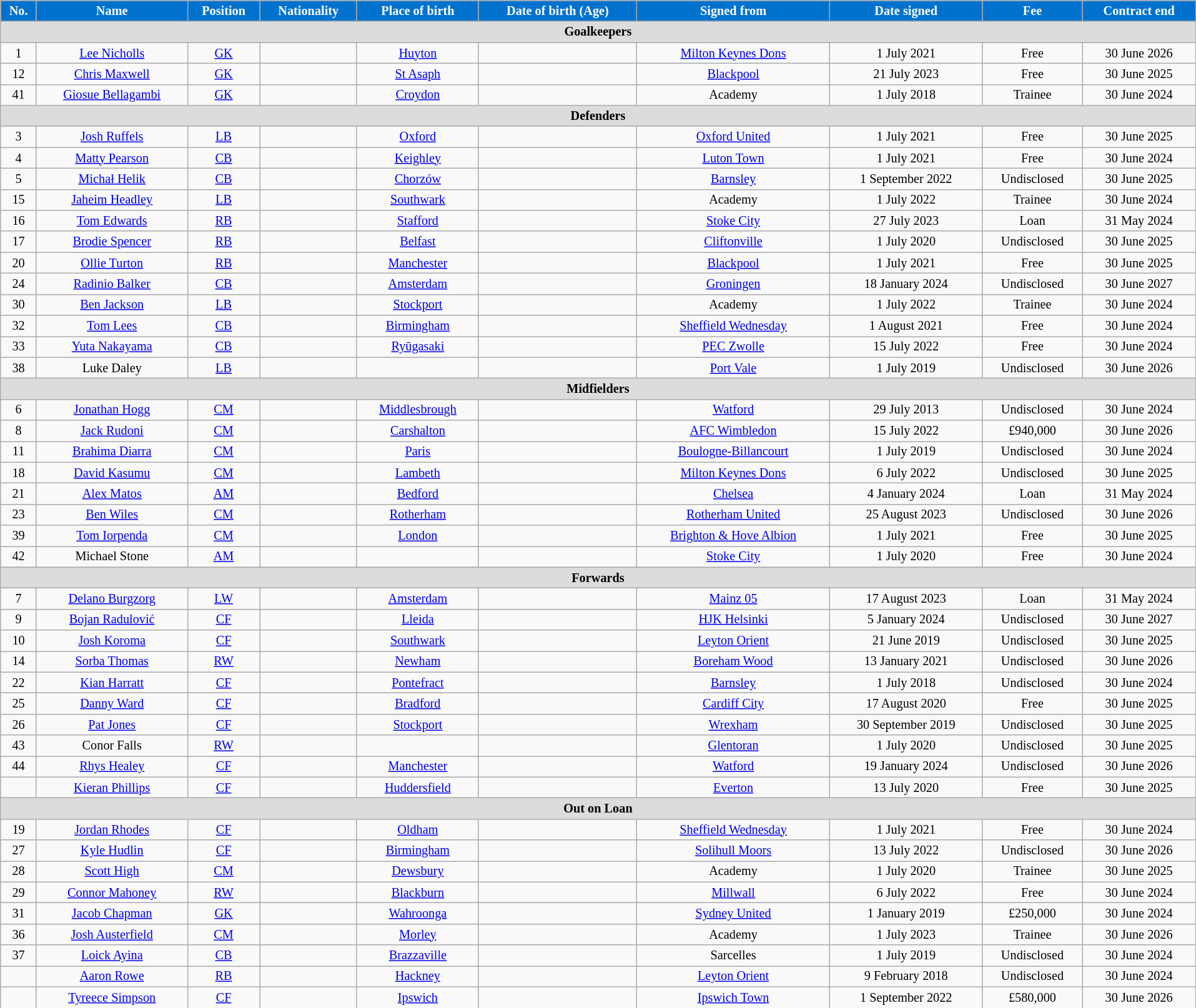<table class="wikitable" style="text-align:center; font-size:84.5%; width:101%;">
<tr>
<th style="background:#0072ce; color:#ffffff; text-align:center;">No.</th>
<th style="background:#0072ce; color:#ffffff; text-align:center;">Name</th>
<th style="background:#0072ce; color:#ffffff; text-align:center;">Position</th>
<th style="background:#0072ce; color:#ffffff; text-align:center;">Nationality</th>
<th style="background:#0072ce; color:#ffffff; text-align:center;">Place of birth</th>
<th style="background:#0072ce; color:#ffffff; text-align:center;">Date of birth (Age)</th>
<th style="background:#0072ce; color:#ffffff; text-align:center;">Signed from</th>
<th style="background:#0072ce; color:#ffffff; text-align:center;">Date signed</th>
<th style="background:#0072ce; color:#ffffff; text-align:center;">Fee</th>
<th style="background:#0072ce; color:#ffffff; text-align:center;">Contract end</th>
</tr>
<tr>
<th colspan="14" style="background:#dcdcdc; tepxt-align:center;">Goalkeepers</th>
</tr>
<tr>
<td>1</td>
<td><a href='#'>Lee Nicholls</a></td>
<td><a href='#'>GK</a></td>
<td></td>
<td><a href='#'>Huyton</a></td>
<td></td>
<td><a href='#'>Milton Keynes Dons</a></td>
<td>1 July 2021</td>
<td>Free</td>
<td>30 June 2026</td>
</tr>
<tr>
<td>12</td>
<td><a href='#'>Chris Maxwell</a></td>
<td><a href='#'>GK</a></td>
<td></td>
<td><a href='#'>St Asaph</a></td>
<td></td>
<td><a href='#'>Blackpool</a></td>
<td>21 July 2023</td>
<td>Free</td>
<td>30 June 2025</td>
</tr>
<tr>
<td>41</td>
<td><a href='#'>Giosue Bellagambi</a></td>
<td><a href='#'>GK</a></td>
<td></td>
<td> <a href='#'>Croydon</a></td>
<td></td>
<td>Academy</td>
<td>1 July 2018</td>
<td>Trainee</td>
<td>30 June 2024</td>
</tr>
<tr>
<th colspan="14" style="background:#dcdcdc; tepxt-align:center;">Defenders</th>
</tr>
<tr>
<td>3</td>
<td><a href='#'>Josh Ruffels</a></td>
<td><a href='#'>LB</a></td>
<td></td>
<td><a href='#'>Oxford</a></td>
<td></td>
<td><a href='#'>Oxford United</a></td>
<td>1 July 2021</td>
<td>Free</td>
<td>30 June 2025</td>
</tr>
<tr>
<td>4</td>
<td><a href='#'>Matty Pearson</a></td>
<td><a href='#'>CB</a></td>
<td></td>
<td><a href='#'>Keighley</a></td>
<td></td>
<td><a href='#'>Luton Town</a></td>
<td>1 July 2021</td>
<td>Free</td>
<td>30 June 2024</td>
</tr>
<tr>
<td>5</td>
<td><a href='#'>Michał Helik</a></td>
<td><a href='#'>CB</a></td>
<td></td>
<td><a href='#'>Chorzów</a></td>
<td></td>
<td><a href='#'>Barnsley</a></td>
<td>1 September 2022</td>
<td>Undisclosed</td>
<td>30 June 2025</td>
</tr>
<tr>
<td>15</td>
<td><a href='#'>Jaheim Headley</a></td>
<td><a href='#'>LB</a></td>
<td></td>
<td><a href='#'>Southwark</a></td>
<td></td>
<td>Academy</td>
<td>1 July 2022</td>
<td>Trainee</td>
<td>30 June 2024</td>
</tr>
<tr>
<td>16</td>
<td><a href='#'>Tom Edwards</a></td>
<td><a href='#'>RB</a></td>
<td></td>
<td><a href='#'>Stafford</a></td>
<td></td>
<td><a href='#'>Stoke City</a></td>
<td>27 July 2023</td>
<td>Loan</td>
<td>31 May 2024</td>
</tr>
<tr>
<td>17</td>
<td><a href='#'>Brodie Spencer</a></td>
<td><a href='#'>RB</a></td>
<td></td>
<td><a href='#'>Belfast</a></td>
<td></td>
<td> <a href='#'>Cliftonville</a></td>
<td>1 July 2020</td>
<td>Undisclosed</td>
<td>30 June 2025</td>
</tr>
<tr>
<td>20</td>
<td><a href='#'>Ollie Turton</a></td>
<td><a href='#'>RB</a></td>
<td></td>
<td><a href='#'>Manchester</a></td>
<td></td>
<td><a href='#'>Blackpool</a></td>
<td>1 July 2021</td>
<td>Free</td>
<td>30 June 2025</td>
</tr>
<tr>
<td>24</td>
<td><a href='#'>Radinio Balker</a></td>
<td><a href='#'>CB</a></td>
<td></td>
<td><a href='#'>Amsterdam</a></td>
<td></td>
<td> <a href='#'>Groningen</a></td>
<td>18 January 2024</td>
<td>Undisclosed</td>
<td>30 June 2027</td>
</tr>
<tr>
<td>30</td>
<td><a href='#'>Ben Jackson</a></td>
<td><a href='#'>LB</a></td>
<td></td>
<td><a href='#'>Stockport</a></td>
<td></td>
<td>Academy</td>
<td>1 July 2022</td>
<td>Trainee</td>
<td>30 June 2024</td>
</tr>
<tr>
<td>32</td>
<td><a href='#'>Tom Lees</a></td>
<td><a href='#'>CB</a></td>
<td></td>
<td><a href='#'>Birmingham</a></td>
<td></td>
<td><a href='#'>Sheffield Wednesday</a></td>
<td>1 August 2021</td>
<td>Free</td>
<td>30 June 2024</td>
</tr>
<tr>
<td>33</td>
<td><a href='#'>Yuta Nakayama</a></td>
<td><a href='#'>CB</a></td>
<td></td>
<td><a href='#'>Ryūgasaki</a></td>
<td></td>
<td> <a href='#'>PEC Zwolle</a></td>
<td>15 July 2022</td>
<td>Free</td>
<td>30 June 2024</td>
</tr>
<tr>
<td>38</td>
<td>Luke Daley</td>
<td><a href='#'>LB</a></td>
<td></td>
<td></td>
<td></td>
<td><a href='#'>Port Vale</a></td>
<td>1 July 2019</td>
<td>Undisclosed</td>
<td>30 June 2026</td>
</tr>
<tr>
<th colspan="14" style="background:#dcdcdc; tepxt-align:center;">Midfielders</th>
</tr>
<tr>
<td>6</td>
<td><a href='#'>Jonathan Hogg</a></td>
<td><a href='#'>CM</a></td>
<td></td>
<td><a href='#'>Middlesbrough</a></td>
<td></td>
<td><a href='#'>Watford</a></td>
<td>29 July 2013</td>
<td>Undisclosed</td>
<td>30 June 2024</td>
</tr>
<tr>
<td>8</td>
<td><a href='#'>Jack Rudoni</a></td>
<td><a href='#'>CM</a></td>
<td></td>
<td><a href='#'>Carshalton</a></td>
<td></td>
<td><a href='#'>AFC Wimbledon</a></td>
<td>15 July 2022</td>
<td>£940,000</td>
<td>30 June 2026</td>
</tr>
<tr>
<td>11</td>
<td><a href='#'>Brahima Diarra</a></td>
<td><a href='#'>CM</a></td>
<td></td>
<td> <a href='#'>Paris</a></td>
<td></td>
<td> <a href='#'>Boulogne-Billancourt</a></td>
<td>1 July 2019</td>
<td>Undisclosed</td>
<td>30 June 2024</td>
</tr>
<tr>
<td>18</td>
<td><a href='#'>David Kasumu</a></td>
<td><a href='#'>CM</a></td>
<td></td>
<td><a href='#'>Lambeth</a></td>
<td></td>
<td><a href='#'>Milton Keynes Dons</a></td>
<td>6 July 2022</td>
<td>Undisclosed</td>
<td>30 June 2025</td>
</tr>
<tr>
<td>21</td>
<td><a href='#'>Alex Matos</a></td>
<td><a href='#'>AM</a></td>
<td></td>
<td><a href='#'>Bedford</a></td>
<td></td>
<td><a href='#'>Chelsea</a></td>
<td>4 January 2024</td>
<td>Loan</td>
<td>31 May 2024</td>
</tr>
<tr>
<td>23</td>
<td><a href='#'>Ben Wiles</a></td>
<td><a href='#'>CM</a></td>
<td></td>
<td><a href='#'>Rotherham</a></td>
<td></td>
<td><a href='#'>Rotherham United</a></td>
<td>25 August 2023</td>
<td>Undisclosed</td>
<td>30 June 2026</td>
</tr>
<tr>
<td>39</td>
<td><a href='#'>Tom Iorpenda</a></td>
<td><a href='#'>CM</a></td>
<td></td>
<td><a href='#'>London</a></td>
<td></td>
<td><a href='#'>Brighton & Hove Albion</a></td>
<td>1 July 2021</td>
<td>Free</td>
<td>30 June 2025</td>
</tr>
<tr>
<td>42</td>
<td>Michael Stone</td>
<td><a href='#'>AM</a></td>
<td></td>
<td></td>
<td></td>
<td><a href='#'>Stoke City</a></td>
<td>1 July 2020</td>
<td>Free</td>
<td>30 June 2024</td>
</tr>
<tr>
<th colspan="14" style="background:#dcdcdc; tepxt-align:center;">Forwards</th>
</tr>
<tr>
<td>7</td>
<td><a href='#'>Delano Burgzorg</a></td>
<td><a href='#'>LW</a></td>
<td></td>
<td><a href='#'>Amsterdam</a></td>
<td></td>
<td> <a href='#'>Mainz 05</a></td>
<td>17 August 2023</td>
<td>Loan</td>
<td>31 May 2024</td>
</tr>
<tr>
<td>9</td>
<td><a href='#'>Bojan Radulović</a></td>
<td><a href='#'>CF</a></td>
<td></td>
<td> <a href='#'>Lleida</a></td>
<td></td>
<td> <a href='#'>HJK Helsinki</a></td>
<td>5 January 2024</td>
<td>Undisclosed</td>
<td>30 June 2027</td>
</tr>
<tr>
<td>10</td>
<td><a href='#'>Josh Koroma</a></td>
<td><a href='#'>CF</a></td>
<td></td>
<td><a href='#'>Southwark</a></td>
<td></td>
<td><a href='#'>Leyton Orient</a></td>
<td>21 June 2019</td>
<td>Undisclosed</td>
<td>30 June 2025</td>
</tr>
<tr>
<td>14</td>
<td><a href='#'>Sorba Thomas</a></td>
<td><a href='#'>RW</a></td>
<td></td>
<td> <a href='#'>Newham</a></td>
<td></td>
<td><a href='#'>Boreham Wood</a></td>
<td>13 January 2021</td>
<td>Undisclosed</td>
<td>30 June 2026</td>
</tr>
<tr>
<td>22</td>
<td><a href='#'>Kian Harratt</a></td>
<td><a href='#'>CF</a></td>
<td></td>
<td><a href='#'>Pontefract</a></td>
<td></td>
<td><a href='#'>Barnsley</a></td>
<td>1 July 2018</td>
<td>Undisclosed</td>
<td>30 June 2024</td>
</tr>
<tr>
<td>25</td>
<td><a href='#'>Danny Ward</a></td>
<td><a href='#'>CF</a></td>
<td></td>
<td><a href='#'>Bradford</a></td>
<td></td>
<td> <a href='#'>Cardiff City</a></td>
<td>17 August 2020</td>
<td>Free</td>
<td>30 June 2025</td>
</tr>
<tr>
<td>26</td>
<td><a href='#'>Pat Jones</a></td>
<td><a href='#'>CF</a></td>
<td></td>
<td> <a href='#'>Stockport</a></td>
<td></td>
<td> <a href='#'>Wrexham</a></td>
<td>30 September 2019</td>
<td>Undisclosed</td>
<td>30 June 2025</td>
</tr>
<tr>
<td>43</td>
<td>Conor Falls</td>
<td><a href='#'>RW</a></td>
<td></td>
<td></td>
<td></td>
<td> <a href='#'>Glentoran</a></td>
<td>1 July 2020</td>
<td>Undisclosed</td>
<td>30 June 2025</td>
</tr>
<tr>
<td>44</td>
<td><a href='#'>Rhys Healey</a></td>
<td><a href='#'>CF</a></td>
<td></td>
<td><a href='#'>Manchester</a></td>
<td></td>
<td><a href='#'>Watford</a></td>
<td>19 January 2024</td>
<td>Undisclosed</td>
<td>30 June 2026</td>
</tr>
<tr>
<td></td>
<td><a href='#'>Kieran Phillips</a></td>
<td><a href='#'>CF</a></td>
<td></td>
<td><a href='#'>Huddersfield</a></td>
<td></td>
<td><a href='#'>Everton</a></td>
<td>13 July 2020</td>
<td>Free</td>
<td>30 June 2025</td>
</tr>
<tr>
<th colspan="14" style="background:#dcdcdc; tepxt-align:center;">Out on Loan</th>
</tr>
<tr>
<td>19</td>
<td><a href='#'>Jordan Rhodes</a></td>
<td><a href='#'>CF</a></td>
<td></td>
<td> <a href='#'>Oldham</a></td>
<td></td>
<td><a href='#'>Sheffield Wednesday</a></td>
<td>1 July 2021</td>
<td>Free</td>
<td>30 June 2024</td>
</tr>
<tr>
<td>27</td>
<td><a href='#'>Kyle Hudlin</a></td>
<td><a href='#'>CF</a></td>
<td></td>
<td><a href='#'>Birmingham</a></td>
<td></td>
<td><a href='#'>Solihull Moors</a></td>
<td>13 July 2022</td>
<td>Undisclosed</td>
<td>30 June 2026</td>
</tr>
<tr>
<td>28</td>
<td><a href='#'>Scott High</a></td>
<td><a href='#'>CM</a></td>
<td></td>
<td> <a href='#'>Dewsbury</a></td>
<td></td>
<td>Academy</td>
<td>1 July 2020</td>
<td>Trainee</td>
<td>30 June 2025</td>
</tr>
<tr>
<td>29</td>
<td><a href='#'>Connor Mahoney</a></td>
<td><a href='#'>RW</a></td>
<td></td>
<td><a href='#'>Blackburn</a></td>
<td></td>
<td><a href='#'>Millwall</a></td>
<td>6 July 2022</td>
<td>Free</td>
<td>30 June 2024</td>
</tr>
<tr>
<td>31</td>
<td><a href='#'>Jacob Chapman</a></td>
<td><a href='#'>GK</a></td>
<td></td>
<td><a href='#'>Wahroonga</a></td>
<td></td>
<td> <a href='#'>Sydney United</a></td>
<td>1 January 2019</td>
<td>£250,000</td>
<td>30 June 2024</td>
</tr>
<tr>
<td>36</td>
<td><a href='#'>Josh Austerfield</a></td>
<td><a href='#'>CM</a></td>
<td></td>
<td><a href='#'>Morley</a></td>
<td></td>
<td>Academy</td>
<td>1 July 2023</td>
<td>Trainee</td>
<td>30 June 2026</td>
</tr>
<tr>
<td>37</td>
<td><a href='#'>Loick Ayina</a></td>
<td><a href='#'>CB</a></td>
<td></td>
<td><a href='#'>Brazzaville</a></td>
<td></td>
<td> Sarcelles</td>
<td>1 July 2019</td>
<td>Undisclosed</td>
<td>30 June 2024</td>
</tr>
<tr>
<td></td>
<td><a href='#'>Aaron Rowe</a></td>
<td><a href='#'>RB</a></td>
<td></td>
<td><a href='#'>Hackney</a></td>
<td></td>
<td><a href='#'>Leyton Orient</a></td>
<td>9 February 2018</td>
<td>Undisclosed</td>
<td>30 June 2024</td>
</tr>
<tr>
<td></td>
<td><a href='#'>Tyreece Simpson</a></td>
<td><a href='#'>CF</a></td>
<td></td>
<td><a href='#'>Ipswich</a></td>
<td></td>
<td><a href='#'>Ipswich Town</a></td>
<td>1 September 2022</td>
<td>£580,000</td>
<td>30 June 2026</td>
</tr>
</table>
